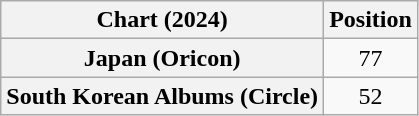<table class="wikitable sortable plainrowheaders" style="text-align:center">
<tr>
<th scope="col">Chart (2024)</th>
<th scope="col">Position</th>
</tr>
<tr>
<th scope="row">Japan (Oricon)</th>
<td>77</td>
</tr>
<tr>
<th scope="row">South Korean Albums (Circle)</th>
<td>52</td>
</tr>
</table>
